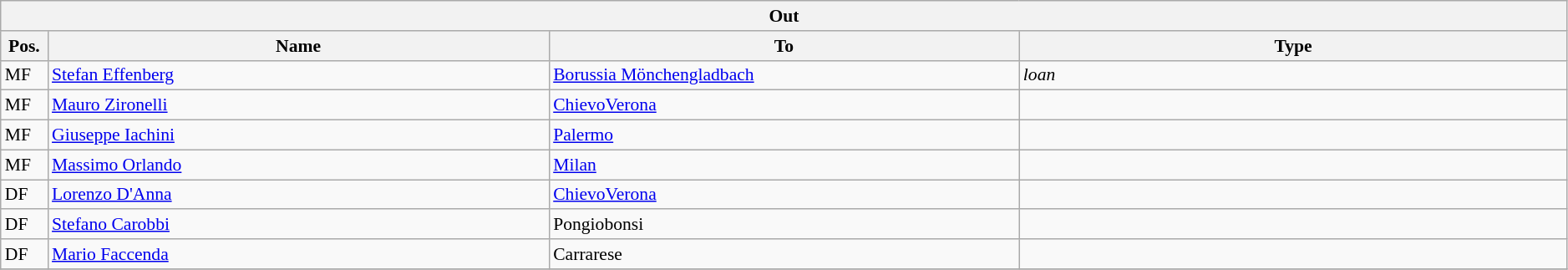<table class="wikitable" style="font-size:90%;width:99%;">
<tr>
<th colspan="4">Out</th>
</tr>
<tr>
<th width=3%>Pos.</th>
<th width=32%>Name</th>
<th width=30%>To</th>
<th width=35%>Type</th>
</tr>
<tr>
<td>MF</td>
<td><a href='#'>Stefan Effenberg</a></td>
<td><a href='#'>Borussia Mönchengladbach</a></td>
<td><em>loan</em></td>
</tr>
<tr>
<td>MF</td>
<td><a href='#'>Mauro Zironelli</a></td>
<td><a href='#'>ChievoVerona</a></td>
<td></td>
</tr>
<tr>
<td>MF</td>
<td><a href='#'>Giuseppe Iachini</a></td>
<td><a href='#'>Palermo</a></td>
<td></td>
</tr>
<tr>
<td>MF</td>
<td><a href='#'>Massimo Orlando</a></td>
<td><a href='#'>Milan</a></td>
<td></td>
</tr>
<tr>
<td>DF</td>
<td><a href='#'>Lorenzo D'Anna</a></td>
<td><a href='#'>ChievoVerona</a></td>
<td></td>
</tr>
<tr>
<td>DF</td>
<td><a href='#'>Stefano Carobbi</a></td>
<td>Pongiobonsi</td>
<td></td>
</tr>
<tr>
<td>DF</td>
<td><a href='#'>Mario Faccenda</a></td>
<td>Carrarese</td>
<td></td>
</tr>
<tr>
</tr>
</table>
